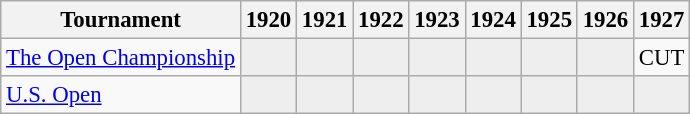<table class="wikitable" style="font-size:95%;text-align:center;">
<tr>
<th>Tournament</th>
<th>1920</th>
<th>1921</th>
<th>1922</th>
<th>1923</th>
<th>1924</th>
<th>1925</th>
<th>1926</th>
<th>1927</th>
</tr>
<tr>
<td align=left><a href='#'>The Open Championship</a></td>
<td style="background:#eeeeee;"></td>
<td style="background:#eeeeee;"></td>
<td style="background:#eeeeee;"></td>
<td style="background:#eeeeee;"></td>
<td style="background:#eeeeee;"></td>
<td style="background:#eeeeee;"></td>
<td style="background:#eeeeee;"></td>
<td>CUT</td>
</tr>
<tr>
<td align=left><a href='#'>U.S. Open</a></td>
<td style="background:#eeeeee;"></td>
<td style="background:#eeeeee;"></td>
<td style="background:#eeeeee;"></td>
<td style="background:#eeeeee;"></td>
<td style="background:#eeeeee;"></td>
<td style="background:#eeeeee;"></td>
<td style="background:#eeeeee;"></td>
<td style="background:#eeeeee;"></td>
</tr>
</table>
